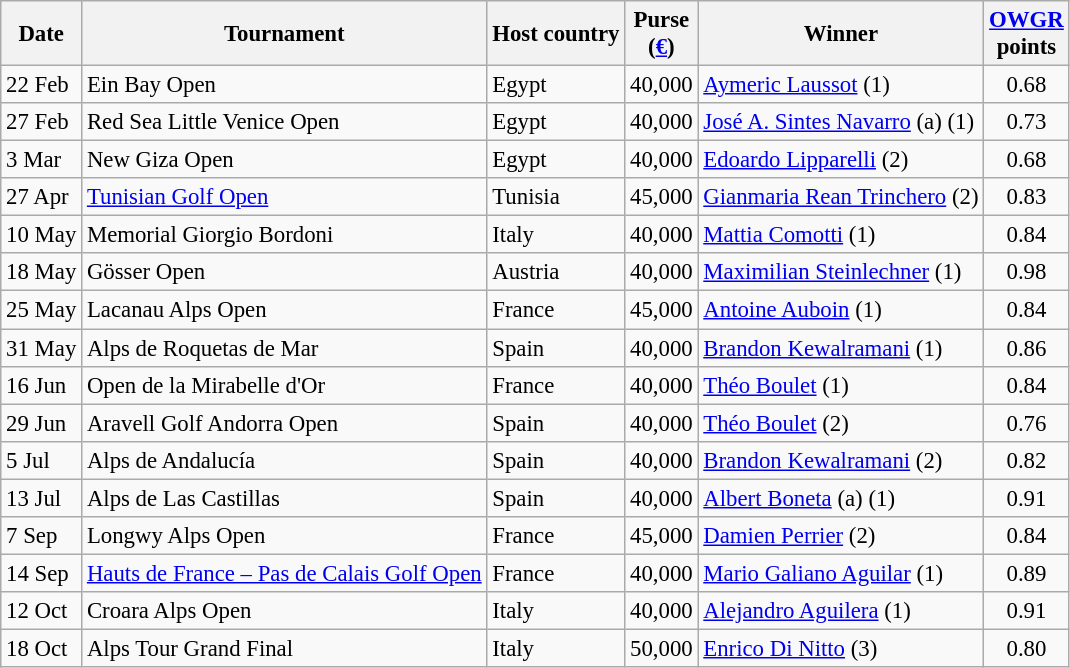<table class="wikitable" style="font-size:95%;">
<tr>
<th>Date</th>
<th>Tournament</th>
<th>Host country</th>
<th>Purse<br>(<a href='#'>€</a>)</th>
<th>Winner</th>
<th><a href='#'>OWGR</a><br>points</th>
</tr>
<tr>
<td>22 Feb</td>
<td>Ein Bay Open</td>
<td>Egypt</td>
<td align=right>40,000</td>
<td> <a href='#'>Aymeric Laussot</a> (1)</td>
<td align=center>0.68</td>
</tr>
<tr>
<td>27 Feb</td>
<td>Red Sea Little Venice Open</td>
<td>Egypt</td>
<td align=right>40,000</td>
<td> <a href='#'>José A. Sintes Navarro</a> (a) (1)</td>
<td align=center>0.73</td>
</tr>
<tr>
<td>3 Mar</td>
<td>New Giza Open</td>
<td>Egypt</td>
<td align=right>40,000</td>
<td> <a href='#'>Edoardo Lipparelli</a> (2)</td>
<td align=center>0.68</td>
</tr>
<tr>
<td>27 Apr</td>
<td><a href='#'>Tunisian Golf Open</a></td>
<td>Tunisia</td>
<td align=right>45,000</td>
<td> <a href='#'>Gianmaria Rean Trinchero</a> (2)</td>
<td align=center>0.83</td>
</tr>
<tr>
<td>10 May</td>
<td>Memorial Giorgio Bordoni</td>
<td>Italy</td>
<td align=right>40,000</td>
<td> <a href='#'>Mattia Comotti</a> (1)</td>
<td align=center>0.84</td>
</tr>
<tr>
<td>18 May</td>
<td>Gösser Open</td>
<td>Austria</td>
<td align=right>40,000</td>
<td> <a href='#'>Maximilian Steinlechner</a> (1)</td>
<td align=center>0.98</td>
</tr>
<tr>
<td>25 May</td>
<td>Lacanau Alps Open</td>
<td>France</td>
<td align=right>45,000</td>
<td> <a href='#'>Antoine Auboin</a> (1)</td>
<td align=center>0.84</td>
</tr>
<tr>
<td>31 May</td>
<td>Alps de Roquetas de Mar</td>
<td>Spain</td>
<td align=right>40,000</td>
<td> <a href='#'>Brandon Kewalramani</a> (1)</td>
<td align=center>0.86</td>
</tr>
<tr>
<td>16 Jun</td>
<td>Open de la Mirabelle d'Or</td>
<td>France</td>
<td align=right>40,000</td>
<td> <a href='#'>Théo Boulet</a> (1)</td>
<td align=center>0.84</td>
</tr>
<tr>
<td>29 Jun</td>
<td>Aravell Golf Andorra Open</td>
<td>Spain</td>
<td align=right>40,000</td>
<td> <a href='#'>Théo Boulet</a> (2)</td>
<td align=center>0.76</td>
</tr>
<tr>
<td>5 Jul</td>
<td>Alps de Andalucía</td>
<td>Spain</td>
<td align=right>40,000</td>
<td> <a href='#'>Brandon Kewalramani</a> (2)</td>
<td align=center>0.82</td>
</tr>
<tr>
<td>13 Jul</td>
<td>Alps de Las Castillas</td>
<td>Spain</td>
<td align=right>40,000</td>
<td> <a href='#'>Albert Boneta</a> (a) (1)</td>
<td align=center>0.91</td>
</tr>
<tr>
<td>7 Sep</td>
<td>Longwy Alps Open</td>
<td>France</td>
<td align=right>45,000</td>
<td> <a href='#'>Damien Perrier</a> (2)</td>
<td align=center>0.84</td>
</tr>
<tr>
<td>14 Sep</td>
<td><a href='#'>Hauts de France – Pas de Calais Golf Open</a></td>
<td>France</td>
<td align=right>40,000</td>
<td> <a href='#'>Mario Galiano Aguilar</a> (1)</td>
<td align=center>0.89</td>
</tr>
<tr>
<td>12 Oct</td>
<td>Croara Alps Open</td>
<td>Italy</td>
<td align=right>40,000</td>
<td> <a href='#'>Alejandro Aguilera</a> (1)</td>
<td align=center>0.91</td>
</tr>
<tr>
<td>18 Oct</td>
<td>Alps Tour Grand Final</td>
<td>Italy</td>
<td align=right>50,000</td>
<td> <a href='#'>Enrico Di Nitto</a> (3)</td>
<td align=center>0.80</td>
</tr>
</table>
